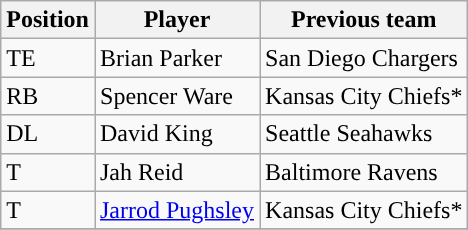<table class="wikitable sortable">
<tr>
<th>Position</th>
<th>Player</th>
<th>Previous team</th>
</tr>
<tr>
<td>TE</td>
<td>Brian Parker</td>
<td>San Diego Chargers</td>
</tr>
<tr>
<td>RB</td>
<td>Spencer Ware</td>
<td>Kansas City Chiefs*</td>
</tr>
<tr>
<td>DL</td>
<td>David King</td>
<td>Seattle Seahawks</td>
</tr>
<tr>
<td>T</td>
<td>Jah Reid</td>
<td>Baltimore Ravens</td>
</tr>
<tr>
<td>T</td>
<td><a href='#'>Jarrod Pughsley</a></td>
<td>Kansas City Chiefs*</td>
</tr>
<tr>
</tr>
</table>
